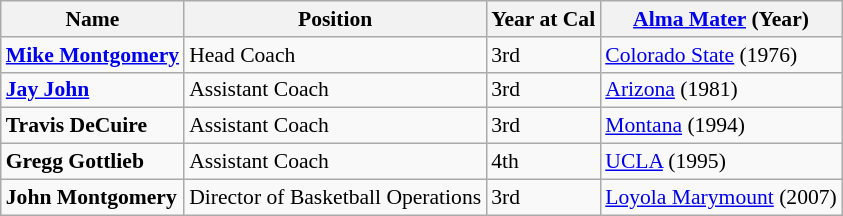<table class="wikitable" style="white-space:nowrap; font-size:90%;">
<tr>
<th>Name</th>
<th>Position</th>
<th>Year at Cal</th>
<th><a href='#'>Alma Mater</a> (Year)</th>
</tr>
<tr>
<td><strong><a href='#'>Mike Montgomery</a></strong></td>
<td>Head Coach</td>
<td>3rd</td>
<td><a href='#'>Colorado State</a> (1976)</td>
</tr>
<tr>
<td><strong><a href='#'>Jay John</a></strong></td>
<td>Assistant Coach</td>
<td>3rd</td>
<td><a href='#'>Arizona</a> (1981)</td>
</tr>
<tr>
<td><strong>Travis DeCuire</strong></td>
<td>Assistant Coach</td>
<td>3rd</td>
<td><a href='#'>Montana</a> (1994)</td>
</tr>
<tr>
<td><strong>Gregg Gottlieb</strong></td>
<td>Assistant Coach</td>
<td>4th</td>
<td><a href='#'>UCLA</a> (1995)</td>
</tr>
<tr>
<td><strong>John Montgomery</strong></td>
<td>Director of Basketball Operations</td>
<td>3rd</td>
<td><a href='#'>Loyola Marymount</a> (2007)</td>
</tr>
</table>
